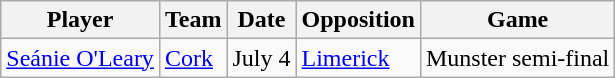<table class="wikitable">
<tr>
<th>Player</th>
<th>Team</th>
<th>Date</th>
<th>Opposition</th>
<th>Game</th>
</tr>
<tr>
<td><a href='#'>Seánie O'Leary</a></td>
<td><a href='#'>Cork</a></td>
<td>July 4</td>
<td><a href='#'>Limerick</a></td>
<td>Munster semi-final</td>
</tr>
</table>
